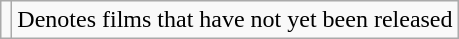<table class="wikitable">
<tr>
<td></td>
<td>Denotes films that have not yet been released</td>
</tr>
</table>
